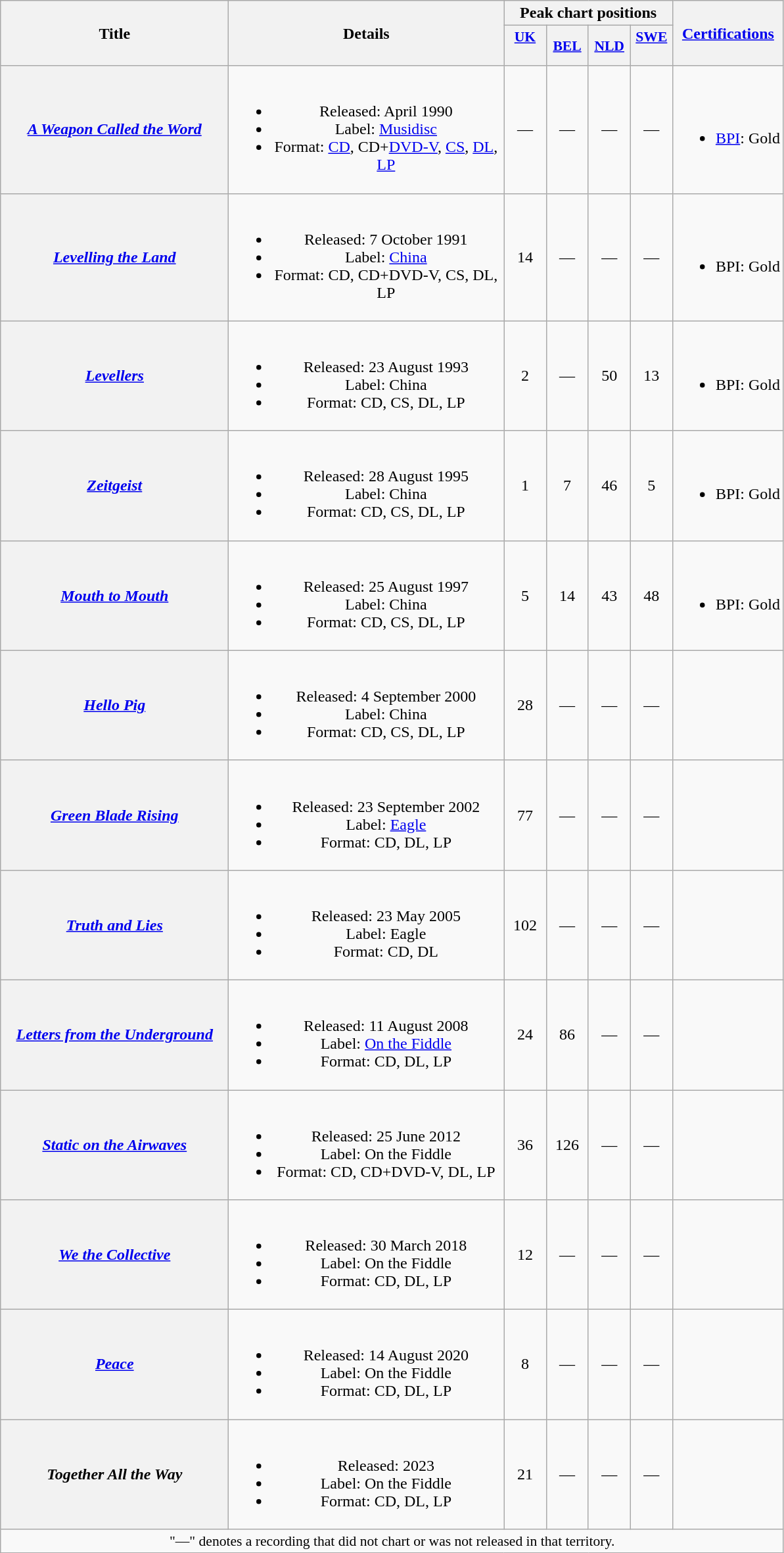<table class="wikitable plainrowheaders" style="text-align:center;">
<tr>
<th scope="col" rowspan="2" style="width:14em;">Title</th>
<th scope="col" rowspan="2" style="width:17em;">Details</th>
<th scope="col" colspan="4">Peak chart positions</th>
<th scope="col" rowspan="2"><a href='#'>Certifications</a></th>
</tr>
<tr>
<th scope="col" style="width:2.5em;font-size:90%;"><a href='#'>UK</a><br><br></th>
<th scope="col" style="width:2.5em;font-size:90%;"><a href='#'>BEL</a><br></th>
<th scope="col" style="width:2.5em;font-size:90%;"><a href='#'>NLD</a><br></th>
<th scope="col" style="width:2.5em;font-size:90%;"><a href='#'>SWE</a><br><br></th>
</tr>
<tr>
<th scope="row"><em><a href='#'>A Weapon Called the Word</a></em></th>
<td><br><ul><li>Released: April 1990</li><li>Label: <a href='#'>Musidisc</a></li><li>Format: <a href='#'>CD</a>, CD+<a href='#'>DVD-V</a>, <a href='#'>CS</a>, <a href='#'>DL</a>, <a href='#'>LP</a></li></ul></td>
<td>—</td>
<td>—</td>
<td>—</td>
<td>—</td>
<td><br><ul><li><a href='#'>BPI</a>: Gold</li></ul></td>
</tr>
<tr>
<th scope="row"><em><a href='#'>Levelling the Land</a></em></th>
<td><br><ul><li>Released: 7 October 1991</li><li>Label: <a href='#'>China</a></li><li>Format: CD, CD+DVD-V, CS, DL, LP</li></ul></td>
<td>14</td>
<td>—</td>
<td>—</td>
<td>—</td>
<td><br><ul><li>BPI: Gold</li></ul></td>
</tr>
<tr>
<th scope="row"><em><a href='#'>Levellers</a></em></th>
<td><br><ul><li>Released: 23 August 1993</li><li>Label: China</li><li>Format: CD, CS, DL, LP</li></ul></td>
<td>2</td>
<td>—</td>
<td>50</td>
<td>13</td>
<td><br><ul><li>BPI: Gold</li></ul></td>
</tr>
<tr>
<th scope="row"><em><a href='#'>Zeitgeist</a></em></th>
<td><br><ul><li>Released: 28 August 1995</li><li>Label: China</li><li>Format: CD, CS, DL, LP</li></ul></td>
<td>1</td>
<td>7</td>
<td>46</td>
<td>5</td>
<td><br><ul><li>BPI: Gold</li></ul></td>
</tr>
<tr>
<th scope="row"><em><a href='#'>Mouth to Mouth</a></em></th>
<td><br><ul><li>Released: 25 August 1997</li><li>Label: China</li><li>Format: CD, CS, DL, LP</li></ul></td>
<td>5</td>
<td>14</td>
<td>43</td>
<td>48</td>
<td><br><ul><li>BPI: Gold</li></ul></td>
</tr>
<tr>
<th scope="row"><em><a href='#'>Hello Pig</a></em></th>
<td><br><ul><li>Released: 4 September 2000</li><li>Label: China</li><li>Format: CD, CS, DL, LP</li></ul></td>
<td>28</td>
<td>—</td>
<td>—</td>
<td>—</td>
<td></td>
</tr>
<tr>
<th scope="row"><em><a href='#'>Green Blade Rising</a></em></th>
<td><br><ul><li>Released: 23 September 2002</li><li>Label: <a href='#'>Eagle</a></li><li>Format: CD, DL, LP</li></ul></td>
<td>77</td>
<td>—</td>
<td>—</td>
<td>—</td>
<td></td>
</tr>
<tr>
<th scope="row"><em><a href='#'>Truth and Lies</a></em></th>
<td><br><ul><li>Released: 23 May 2005</li><li>Label: Eagle</li><li>Format: CD, DL</li></ul></td>
<td>102</td>
<td>—</td>
<td>—</td>
<td>—</td>
<td></td>
</tr>
<tr>
<th scope="row"><em><a href='#'>Letters from the Underground</a></em></th>
<td><br><ul><li>Released: 11 August 2008</li><li>Label: <a href='#'>On the Fiddle</a></li><li>Format: CD, DL, LP</li></ul></td>
<td>24</td>
<td>86</td>
<td>—</td>
<td>—</td>
<td></td>
</tr>
<tr>
<th scope="row"><em><a href='#'>Static on the Airwaves</a></em></th>
<td><br><ul><li>Released: 25 June 2012</li><li>Label: On the Fiddle</li><li>Format: CD, CD+DVD-V, DL, LP</li></ul></td>
<td>36</td>
<td>126</td>
<td>—</td>
<td>—</td>
<td></td>
</tr>
<tr>
<th scope="row"><em><a href='#'>We the Collective</a></em></th>
<td><br><ul><li>Released: 30 March 2018</li><li>Label: On the Fiddle</li><li>Format: CD, DL, LP</li></ul></td>
<td>12</td>
<td>—</td>
<td>—</td>
<td>—</td>
<td></td>
</tr>
<tr>
<th scope="row"><em><a href='#'>Peace</a></em></th>
<td><br><ul><li>Released: 14 August 2020</li><li>Label: On the Fiddle</li><li>Format: CD, DL, LP</li></ul></td>
<td>8</td>
<td>—</td>
<td>—</td>
<td>—</td>
<td></td>
</tr>
<tr>
<th scope="row"><em>Together All the Way</em></th>
<td><br><ul><li>Released: 2023</li><li>Label: On the Fiddle</li><li>Format: CD, DL, LP</li></ul></td>
<td>21</td>
<td>—</td>
<td>—</td>
<td>—</td>
<td></td>
</tr>
<tr>
<td colspan="14" style="font-size:90%">"—" denotes a recording that did not chart or was not released in that territory.</td>
</tr>
</table>
